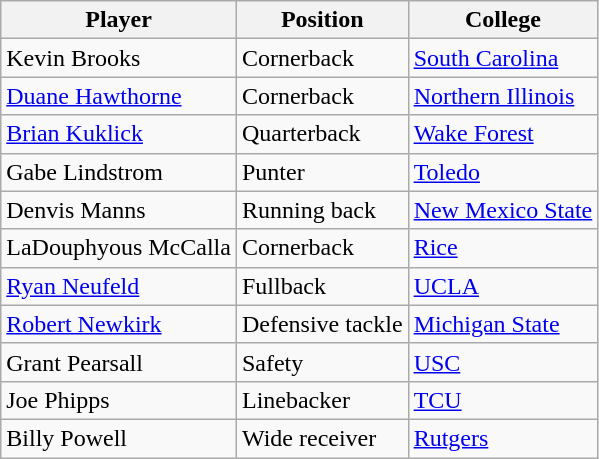<table class="wikitable">
<tr>
<th>Player</th>
<th>Position</th>
<th>College</th>
</tr>
<tr>
<td>Kevin Brooks</td>
<td>Cornerback</td>
<td><a href='#'>South Carolina</a></td>
</tr>
<tr>
<td><a href='#'>Duane Hawthorne</a></td>
<td>Cornerback</td>
<td><a href='#'>Northern Illinois</a></td>
</tr>
<tr>
<td><a href='#'>Brian Kuklick</a></td>
<td>Quarterback</td>
<td><a href='#'>Wake Forest</a></td>
</tr>
<tr>
<td>Gabe Lindstrom</td>
<td>Punter</td>
<td><a href='#'>Toledo</a></td>
</tr>
<tr>
<td>Denvis Manns</td>
<td>Running back</td>
<td><a href='#'>New Mexico State</a></td>
</tr>
<tr>
<td>LaDouphyous McCalla</td>
<td>Cornerback</td>
<td><a href='#'>Rice</a></td>
</tr>
<tr>
<td><a href='#'>Ryan Neufeld</a></td>
<td>Fullback</td>
<td><a href='#'>UCLA</a></td>
</tr>
<tr>
<td><a href='#'>Robert Newkirk</a></td>
<td>Defensive tackle</td>
<td><a href='#'>Michigan State</a></td>
</tr>
<tr>
<td>Grant Pearsall</td>
<td>Safety</td>
<td><a href='#'>USC</a></td>
</tr>
<tr>
<td>Joe Phipps</td>
<td>Linebacker</td>
<td><a href='#'>TCU</a></td>
</tr>
<tr>
<td>Billy Powell</td>
<td>Wide receiver</td>
<td><a href='#'>Rutgers</a></td>
</tr>
</table>
